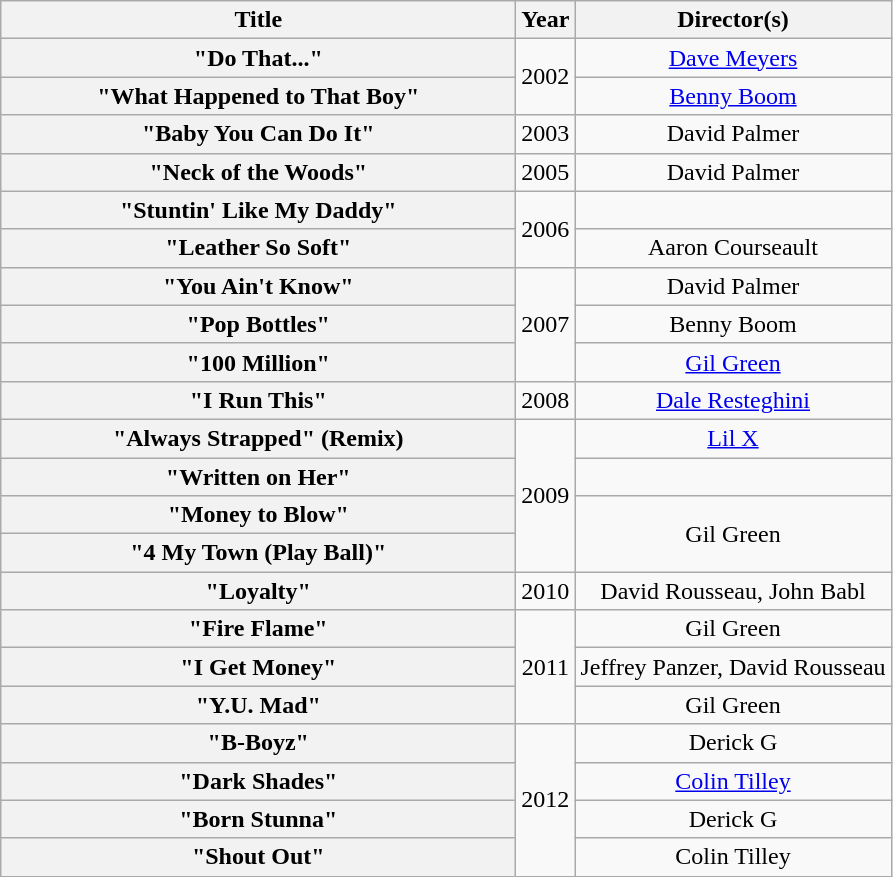<table class="wikitable plainrowheaders" style="text-align:center;">
<tr>
<th scope="col" style="width:21em;">Title</th>
<th scope="col">Year</th>
<th scope="col">Director(s)</th>
</tr>
<tr>
<th scope="row">"Do That..."<br></th>
<td rowspan="2">2002</td>
<td><a href='#'>Dave Meyers</a></td>
</tr>
<tr>
<th scope="row">"What Happened to That Boy"<br></th>
<td><a href='#'>Benny Boom</a></td>
</tr>
<tr>
<th scope="row">"Baby You Can Do It"<br></th>
<td>2003</td>
<td>David Palmer</td>
</tr>
<tr>
<th scope="row">"Neck of the Woods"<br></th>
<td>2005</td>
<td>David Palmer</td>
</tr>
<tr>
<th scope="row">"Stuntin' Like My Daddy"<br></th>
<td rowspan="2">2006</td>
<td></td>
</tr>
<tr>
<th scope="row">"Leather So Soft"<br></th>
<td>Aaron Courseault</td>
</tr>
<tr>
<th scope="row">"You Ain't Know"<br></th>
<td rowspan="3">2007</td>
<td>David Palmer</td>
</tr>
<tr>
<th scope="row">"Pop Bottles"<br></th>
<td>Benny Boom</td>
</tr>
<tr>
<th scope="row">"100 Million"<br></th>
<td><a href='#'>Gil Green</a></td>
</tr>
<tr>
<th scope="row">"I Run This"<br></th>
<td>2008</td>
<td><a href='#'>Dale Resteghini</a></td>
</tr>
<tr>
<th scope="row">"Always Strapped" (Remix)<br></th>
<td rowspan="4">2009</td>
<td><a href='#'>Lil X</a></td>
</tr>
<tr>
<th scope="row">"Written on Her"<br></th>
<td></td>
</tr>
<tr>
<th scope="row">"Money to Blow"<br></th>
<td rowspan="2">Gil Green</td>
</tr>
<tr>
<th scope="row">"4 My Town (Play Ball)"<br></th>
</tr>
<tr>
<th scope="row">"Loyalty"<br></th>
<td>2010</td>
<td>David Rousseau, John Babl</td>
</tr>
<tr>
<th scope="row">"Fire Flame"<br></th>
<td rowspan="3">2011</td>
<td>Gil Green</td>
</tr>
<tr>
<th scope="row">"I Get Money"<br></th>
<td>Jeffrey Panzer, David Rousseau</td>
</tr>
<tr>
<th scope="row">"Y.U. Mad"<br></th>
<td>Gil Green</td>
</tr>
<tr>
<th scope="row">"B-Boyz"<br></th>
<td rowspan="4">2012</td>
<td>Derick G</td>
</tr>
<tr>
<th scope="row">"Dark Shades"<br></th>
<td><a href='#'>Colin Tilley</a></td>
</tr>
<tr>
<th scope="row">"Born Stunna"<br></th>
<td>Derick G</td>
</tr>
<tr>
<th scope="row">"Shout Out"<br></th>
<td>Colin Tilley</td>
</tr>
</table>
